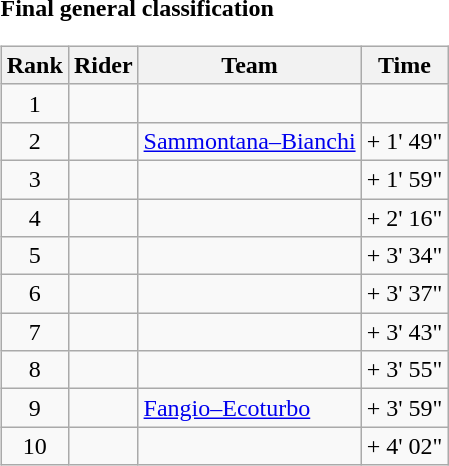<table>
<tr>
<td><strong>Final general classification</strong><br><table class="wikitable">
<tr>
<th scope="col">Rank</th>
<th scope="col">Rider</th>
<th scope="col">Team</th>
<th scope="col">Time</th>
</tr>
<tr>
<td style="text-align:center;">1</td>
<td></td>
<td></td>
<td style="text-align:right;"></td>
</tr>
<tr>
<td style="text-align:center;">2</td>
<td></td>
<td><a href='#'>Sammontana–Bianchi</a></td>
<td style="text-align:right;">+ 1' 49"</td>
</tr>
<tr>
<td style="text-align:center;">3</td>
<td></td>
<td></td>
<td style="text-align:right;">+ 1' 59"</td>
</tr>
<tr>
<td style="text-align:center;">4</td>
<td></td>
<td></td>
<td style="text-align:right;">+ 2' 16"</td>
</tr>
<tr>
<td style="text-align:center;">5</td>
<td></td>
<td></td>
<td style="text-align:right;">+ 3' 34"</td>
</tr>
<tr>
<td style="text-align:center;">6</td>
<td></td>
<td></td>
<td style="text-align:right;">+ 3' 37"</td>
</tr>
<tr>
<td style="text-align:center;">7</td>
<td></td>
<td></td>
<td style="text-align:right;">+ 3' 43"</td>
</tr>
<tr>
<td style="text-align:center;">8</td>
<td></td>
<td></td>
<td style="text-align:right;">+ 3' 55"</td>
</tr>
<tr>
<td style="text-align:center;">9</td>
<td></td>
<td><a href='#'>Fangio–Ecoturbo</a></td>
<td style="text-align:right;">+ 3' 59"</td>
</tr>
<tr>
<td style="text-align:center;">10</td>
<td></td>
<td></td>
<td style="text-align:right;">+ 4' 02"</td>
</tr>
</table>
</td>
</tr>
</table>
